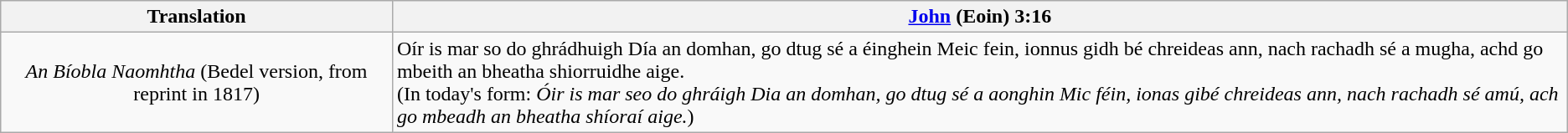<table class="wikitable">
<tr>
<th style="text-align:center; width:25%;">Translation</th>
<th><a href='#'>John</a> (Eoin) 3:16</th>
</tr>
<tr>
<td style="text-align:center;"><em>An Bíobla Naomhtha</em> (Bedel version, from reprint in 1817)</td>
<td>Oír is mar so do ghrádhuigh Día an domhan, go dtug sé a éinghein Meic fein, ionnus gidh bé chreideas ann, nach rachadh sé a mugha, achd go mbeith an bheatha shiorruidhe aige.<br>(In today's form: <em>Óir is mar seo do ghráigh Dia an domhan, go dtug sé a aonghin Mic féin, ionas gibé chreideas ann, nach rachadh sé amú, ach go mbeadh an bheatha shíoraí aige.</em>)</td>
</tr>
</table>
